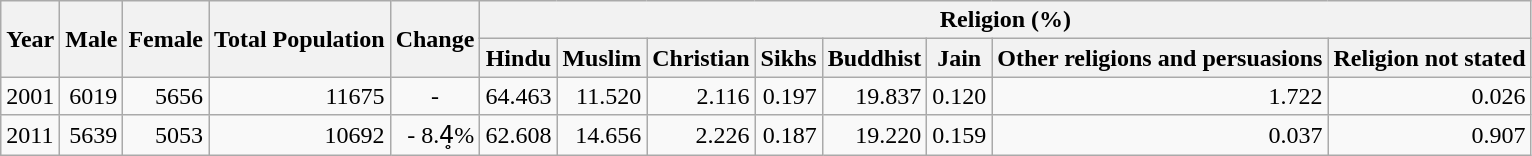<table class="wikitable">
<tr>
<th rowspan="2">Year</th>
<th rowspan="2">Male</th>
<th rowspan="2">Female</th>
<th rowspan="2">Total Population</th>
<th rowspan="2">Change</th>
<th colspan="8">Religion (%)</th>
</tr>
<tr>
<th>Hindu</th>
<th>Muslim</th>
<th>Christian</th>
<th>Sikhs</th>
<th>Buddhist</th>
<th>Jain</th>
<th>Other religions and persuasions</th>
<th>Religion not stated</th>
</tr>
<tr>
<td>2001</td>
<td style="text-align:right;">6019</td>
<td style="text-align:right;">5656</td>
<td style="text-align:right;">11675</td>
<td style="text-align:center;">-</td>
<td style="text-align:right;">64.463</td>
<td style="text-align:right;">11.520</td>
<td style="text-align:right;">2.116</td>
<td style="text-align:right;">0.197</td>
<td style="text-align:right;">19.837</td>
<td style="text-align:right;">0.120</td>
<td style="text-align:right;">1.722</td>
<td style="text-align:right;">0.026</td>
</tr>
<tr>
<td>2011</td>
<td style="text-align:right;">5639</td>
<td style="text-align:right;">5053</td>
<td style="text-align:right;">10692</td>
<td style="text-align:right;">- 8.4̥%</td>
<td style="text-align:right;">62.608</td>
<td style="text-align:right;">14.656</td>
<td style="text-align:right;">2.226</td>
<td style="text-align:right;">0.187</td>
<td style="text-align:right;">19.220</td>
<td style="text-align:right;">0.159</td>
<td style="text-align:right;">0.037</td>
<td style="text-align:right;">0.907</td>
</tr>
</table>
